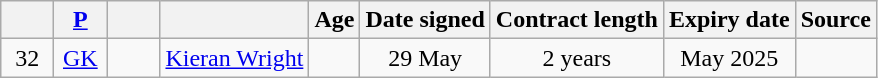<table class="wikitable sortable" style="text-align: center;">
<tr>
<th width=28><br></th>
<th width=28><a href='#'>P</a><br></th>
<th width=28><br></th>
<th><br></th>
<th>Age</th>
<th>Date signed</th>
<th>Contract length</th>
<th>Expiry date</th>
<th>Source</th>
</tr>
<tr>
<td>32</td>
<td><a href='#'>GK</a></td>
<td></td>
<td align=left><a href='#'>Kieran Wright</a></td>
<td></td>
<td>29 May</td>
<td>2 years</td>
<td>May 2025</td>
<td></td>
</tr>
</table>
